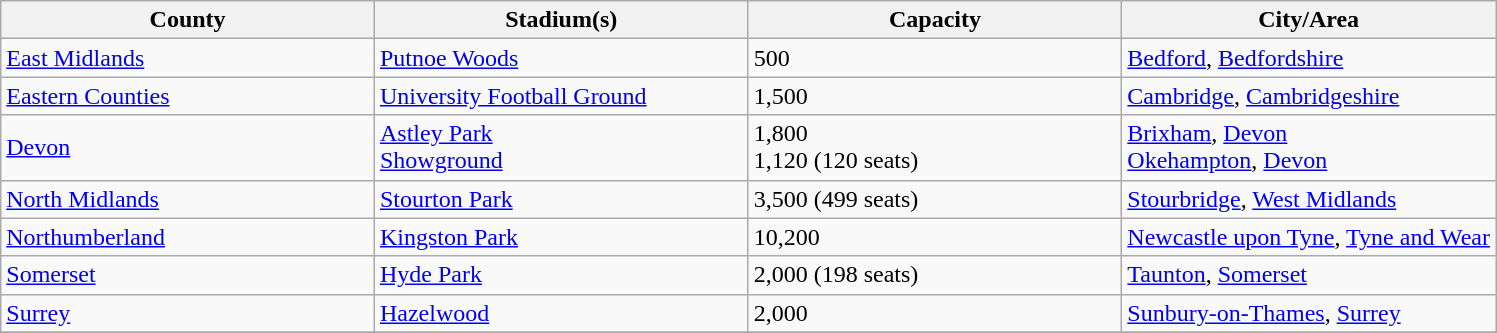<table class="wikitable sortable">
<tr>
<th width=25%>County</th>
<th width=25%>Stadium(s)</th>
<th width=25%>Capacity</th>
<th width=25%>City/Area</th>
</tr>
<tr>
<td><a href='#'>East Midlands</a></td>
<td><a href='#'>Putnoe Woods</a></td>
<td>500</td>
<td><a href='#'>Bedford</a>, <a href='#'>Bedfordshire</a></td>
</tr>
<tr>
<td><a href='#'>Eastern Counties</a></td>
<td><a href='#'>University Football Ground</a></td>
<td>1,500</td>
<td><a href='#'>Cambridge</a>, <a href='#'>Cambridgeshire</a></td>
</tr>
<tr>
<td><a href='#'>Devon</a></td>
<td><a href='#'>Astley Park</a><br><a href='#'>Showground</a></td>
<td>1,800<br>1,120 (120 seats)</td>
<td><a href='#'>Brixham</a>, <a href='#'>Devon</a><br><a href='#'>Okehampton</a>, <a href='#'>Devon</a></td>
</tr>
<tr>
<td><a href='#'>North Midlands</a></td>
<td><a href='#'>Stourton Park</a></td>
<td>3,500 (499 seats)</td>
<td><a href='#'>Stourbridge</a>, <a href='#'>West Midlands</a></td>
</tr>
<tr>
<td><a href='#'>Northumberland</a></td>
<td><a href='#'>Kingston Park</a></td>
<td>10,200</td>
<td><a href='#'>Newcastle upon Tyne</a>, <a href='#'>Tyne and Wear</a></td>
</tr>
<tr>
<td><a href='#'>Somerset</a></td>
<td><a href='#'>Hyde Park</a></td>
<td>2,000 (198 seats)</td>
<td><a href='#'>Taunton</a>, <a href='#'>Somerset</a></td>
</tr>
<tr>
<td><a href='#'>Surrey</a></td>
<td><a href='#'>Hazelwood</a></td>
<td>2,000</td>
<td><a href='#'>Sunbury-on-Thames</a>, <a href='#'>Surrey</a></td>
</tr>
<tr>
</tr>
</table>
